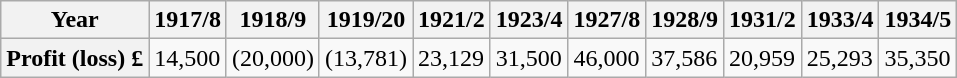<table class="wikitable">
<tr>
<th>Year</th>
<th>1917/8</th>
<th>1918/9</th>
<th>1919/20</th>
<th>1921/2</th>
<th>1923/4</th>
<th>1927/8</th>
<th>1928/9</th>
<th>1931/2</th>
<th>1933/4</th>
<th>1934/5</th>
</tr>
<tr>
<th>Profit (loss) £</th>
<td>14,500</td>
<td>(20,000)</td>
<td>(13,781)</td>
<td>23,129</td>
<td>31,500</td>
<td>46,000</td>
<td>37,586</td>
<td>20,959</td>
<td>25,293</td>
<td>35,350</td>
</tr>
</table>
